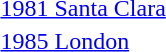<table>
<tr>
<td><a href='#'>1981 Santa Clara</a></td>
<td></td>
<td></td>
<td></td>
</tr>
<tr>
<td><a href='#'>1985 London</a></td>
<td></td>
<td></td>
<td></td>
</tr>
</table>
